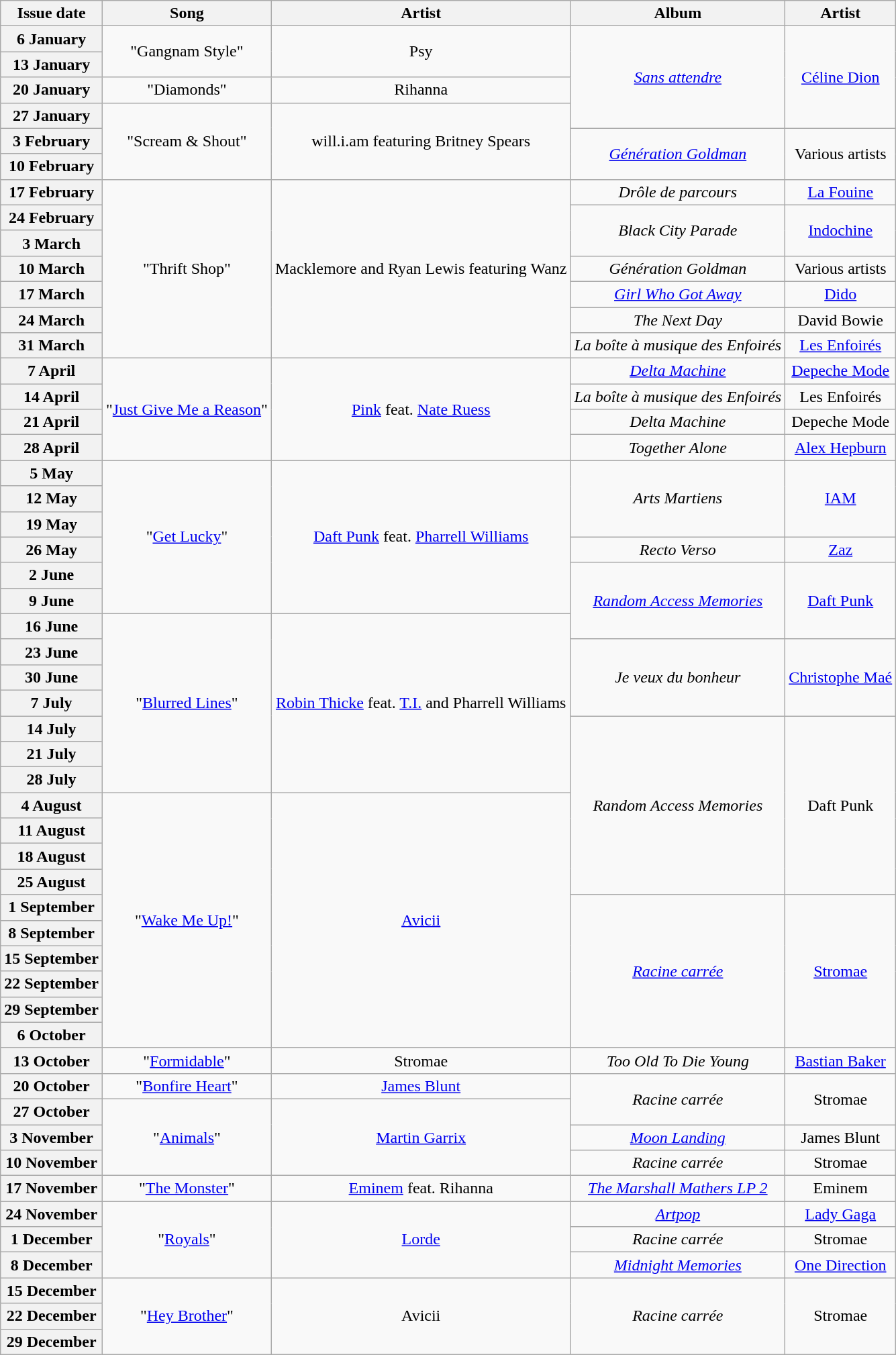<table class="wikitable plainrowheaders" style="text-align:center">
<tr>
<th scope="col">Issue date</th>
<th scope="col">Song</th>
<th scope="col">Artist</th>
<th scope="col">Album</th>
<th scope="col">Artist</th>
</tr>
<tr>
<th scope="row">6 January</th>
<td rowspan="2">"Gangnam Style"</td>
<td rowspan="2">Psy</td>
<td rowspan="4"><em><a href='#'>Sans attendre</a></em></td>
<td rowspan="4"><a href='#'>Céline Dion</a></td>
</tr>
<tr>
<th scope="row">13 January</th>
</tr>
<tr>
<th scope="row">20 January</th>
<td>"Diamonds"</td>
<td>Rihanna</td>
</tr>
<tr>
<th scope="row">27 January</th>
<td rowspan="3">"Scream & Shout"</td>
<td rowspan="3">will.i.am featuring Britney Spears</td>
</tr>
<tr>
<th scope="row">3 February</th>
<td rowspan="2"><em><a href='#'>Génération Goldman</a></em></td>
<td rowspan="2">Various artists</td>
</tr>
<tr>
<th scope="row">10 February</th>
</tr>
<tr>
<th scope="row">17 February</th>
<td rowspan="7">"Thrift Shop"</td>
<td rowspan="7">Macklemore and Ryan Lewis featuring Wanz</td>
<td><em>Drôle de parcours</em></td>
<td><a href='#'>La Fouine</a></td>
</tr>
<tr>
<th scope="row">24 February</th>
<td rowspan="2"><em>Black City Parade</em></td>
<td rowspan="2"><a href='#'>Indochine</a></td>
</tr>
<tr>
<th scope="row">3 March</th>
</tr>
<tr>
<th scope="row">10 March</th>
<td><em>Génération Goldman</em></td>
<td>Various artists</td>
</tr>
<tr>
<th scope="row">17 March</th>
<td><em><a href='#'>Girl Who Got Away</a></em></td>
<td><a href='#'>Dido</a></td>
</tr>
<tr>
<th scope="row">24 March</th>
<td><em>The Next Day</em></td>
<td>David Bowie</td>
</tr>
<tr>
<th scope="row">31 March</th>
<td><em>La boîte à musique des Enfoirés</em></td>
<td><a href='#'>Les Enfoirés</a></td>
</tr>
<tr>
<th scope="row">7 April</th>
<td rowspan=4>"<a href='#'>Just Give Me a Reason</a>"</td>
<td rowspan=4><a href='#'>Pink</a> feat. <a href='#'>Nate Ruess</a></td>
<td><em><a href='#'>Delta Machine</a></em></td>
<td><a href='#'>Depeche Mode</a></td>
</tr>
<tr>
<th scope="row">14 April</th>
<td><em>La boîte à musique des Enfoirés</em></td>
<td>Les Enfoirés</td>
</tr>
<tr>
<th scope="row">21 April</th>
<td><em>Delta Machine</em></td>
<td>Depeche Mode</td>
</tr>
<tr>
<th scope="row">28 April</th>
<td><em>Together Alone</em></td>
<td><a href='#'>Alex Hepburn</a></td>
</tr>
<tr>
<th scope="row">5 May</th>
<td rowspan=6>"<a href='#'>Get Lucky</a>"</td>
<td rowspan=6><a href='#'>Daft Punk</a> feat. <a href='#'>Pharrell Williams</a></td>
<td rowspan=3><em>Arts Martiens</em></td>
<td rowspan=3><a href='#'>IAM</a></td>
</tr>
<tr>
<th scope="row">12 May</th>
</tr>
<tr>
<th scope="row">19 May</th>
</tr>
<tr>
<th scope="row">26 May</th>
<td><em>Recto Verso</em></td>
<td><a href='#'>Zaz</a></td>
</tr>
<tr>
<th scope="row">2 June</th>
<td rowspan=3><em><a href='#'>Random Access Memories</a></em></td>
<td rowspan=3><a href='#'>Daft Punk</a></td>
</tr>
<tr>
<th scope="row">9 June</th>
</tr>
<tr>
<th scope="row">16 June</th>
<td rowspan=7>"<a href='#'>Blurred Lines</a>"</td>
<td rowspan=7><a href='#'>Robin Thicke</a> feat. <a href='#'>T.I.</a> and Pharrell Williams</td>
</tr>
<tr>
<th scope="row">23 June</th>
<td rowspan=3><em>Je veux du bonheur</em></td>
<td rowspan=3><a href='#'>Christophe Maé</a></td>
</tr>
<tr>
<th scope="row">30 June</th>
</tr>
<tr>
<th scope="row">7 July</th>
</tr>
<tr>
<th scope="row">14 July</th>
<td rowspan=7><em>Random Access Memories</em></td>
<td rowspan=7>Daft Punk</td>
</tr>
<tr>
<th scope="row">21 July</th>
</tr>
<tr>
<th scope="row">28 July</th>
</tr>
<tr>
<th scope="row">4 August</th>
<td rowspan=10>"<a href='#'>Wake Me Up!</a>"</td>
<td rowspan=10><a href='#'>Avicii</a></td>
</tr>
<tr>
<th scope="row">11 August</th>
</tr>
<tr>
<th scope="row">18 August</th>
</tr>
<tr>
<th scope="row">25 August</th>
</tr>
<tr>
<th scope="row">1 September</th>
<td rowspan=6><em><a href='#'>Racine carrée</a></em></td>
<td rowspan=6><a href='#'>Stromae</a></td>
</tr>
<tr>
<th scope="row">8 September</th>
</tr>
<tr>
<th scope="row">15 September</th>
</tr>
<tr>
<th scope="row">22 September</th>
</tr>
<tr>
<th scope="row">29 September</th>
</tr>
<tr>
<th scope="row">6 October</th>
</tr>
<tr>
<th scope="row">13 October</th>
<td rowspan=1>"<a href='#'>Formidable</a>"</td>
<td>Stromae</td>
<td><em>Too Old To Die Young</em></td>
<td rowspan=1><a href='#'>Bastian Baker</a></td>
</tr>
<tr>
<th scope="row">20 October</th>
<td>"<a href='#'>Bonfire Heart</a>"</td>
<td><a href='#'>James Blunt</a></td>
<td rowspan=2><em>Racine carrée</em></td>
<td rowspan=2>Stromae</td>
</tr>
<tr>
<th scope="row">27 October</th>
<td rowspan=3>"<a href='#'>Animals</a>"</td>
<td rowspan=3><a href='#'>Martin Garrix</a></td>
</tr>
<tr>
<th scope="row">3 November</th>
<td><em><a href='#'>Moon Landing</a></em></td>
<td>James Blunt</td>
</tr>
<tr>
<th scope="row">10 November</th>
<td rowspan=1><em>Racine carrée</em></td>
<td rowspan=1>Stromae</td>
</tr>
<tr>
<th scope="row">17 November</th>
<td rowspan=1>"<a href='#'>The Monster</a>"</td>
<td><a href='#'>Eminem</a> feat. Rihanna</td>
<td><em><a href='#'>The Marshall Mathers LP 2</a></em></td>
<td rowspan=1>Eminem</td>
</tr>
<tr>
<th scope="row">24 November</th>
<td rowspan=3>"<a href='#'>Royals</a>"</td>
<td rowspan=3><a href='#'>Lorde</a></td>
<td><em><a href='#'>Artpop</a></em></td>
<td rowspan=1><a href='#'>Lady Gaga</a></td>
</tr>
<tr>
<th scope="row">1 December</th>
<td rowspan=1><em>Racine carrée</em></td>
<td rowspan=1>Stromae</td>
</tr>
<tr>
<th scope="row">8 December</th>
<td rowspan=1><em><a href='#'>Midnight Memories</a></em></td>
<td rowspan=1><a href='#'>One Direction</a></td>
</tr>
<tr>
<th scope="row">15 December</th>
<td rowspan=3>"<a href='#'>Hey Brother</a>"</td>
<td rowspan=3>Avicii</td>
<td rowspan=3><em>Racine carrée</em></td>
<td rowspan=3>Stromae</td>
</tr>
<tr>
<th scope="row">22 December</th>
</tr>
<tr>
<th scope="row">29 December</th>
</tr>
</table>
